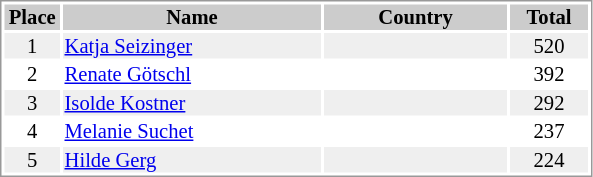<table border="0" style="border: 1px solid #999; background-color:#FFFFFF; text-align:center; font-size:86%; line-height:15px;">
<tr align="center" bgcolor="#CCCCCC">
<th width=35>Place</th>
<th width=170>Name</th>
<th width=120>Country</th>
<th width=50>Total</th>
</tr>
<tr bgcolor="#EFEFEF">
<td>1</td>
<td align="left"><a href='#'>Katja Seizinger</a></td>
<td align="left"></td>
<td>520</td>
</tr>
<tr>
<td>2</td>
<td align="left"><a href='#'>Renate Götschl</a></td>
<td align="left"></td>
<td>392</td>
</tr>
<tr bgcolor="#EFEFEF">
<td>3</td>
<td align="left"><a href='#'>Isolde Kostner</a></td>
<td align="left"></td>
<td>292</td>
</tr>
<tr>
<td>4</td>
<td align="left"><a href='#'>Melanie Suchet</a></td>
<td align="left"></td>
<td>237</td>
</tr>
<tr bgcolor="#EFEFEF">
<td>5</td>
<td align="left"><a href='#'>Hilde Gerg</a></td>
<td align="left"></td>
<td>224</td>
</tr>
</table>
